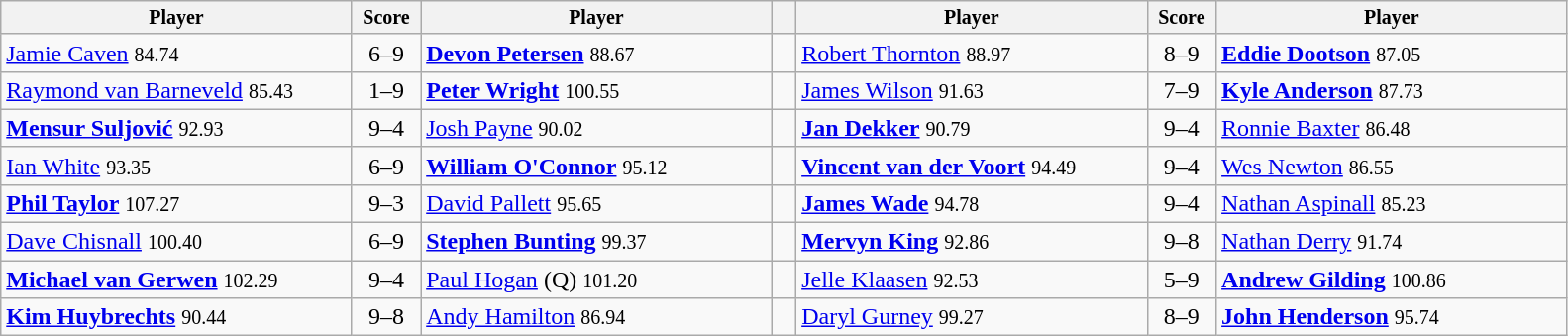<table class="wikitable">
<tr style="font-size:10pt;font-weight:bold">
<th width=230>Player</th>
<th width=40>Score</th>
<th width=230>Player</th>
<th width=10></th>
<th width=230>Player</th>
<th width=40>Score</th>
<th width=230>Player</th>
</tr>
<tr>
<td> <a href='#'>Jamie Caven</a> <small><span>84.74</span></small></td>
<td align=center>6–9</td>
<td> <strong><a href='#'>Devon Petersen</a></strong> <small><span>88.67</span></small></td>
<td></td>
<td> <a href='#'>Robert Thornton</a> <small><span>88.97</span></small></td>
<td align=center>8–9</td>
<td> <strong><a href='#'>Eddie Dootson</a></strong> <small><span>87.05</span></small></td>
</tr>
<tr>
<td> <a href='#'>Raymond van Barneveld</a> <small><span>85.43</span></small></td>
<td align=center>1–9</td>
<td> <strong><a href='#'>Peter Wright</a></strong> <small><span>100.55</span></small></td>
<td></td>
<td> <a href='#'>James Wilson</a> <small><span>91.63</span></small></td>
<td align=center>7–9</td>
<td> <strong><a href='#'>Kyle Anderson</a></strong> <small><span>87.73</span></small></td>
</tr>
<tr>
<td> <strong><a href='#'>Mensur Suljović</a></strong> <small><span>92.93</span></small></td>
<td align=center>9–4</td>
<td> <a href='#'>Josh Payne</a> <small><span>90.02</span></small></td>
<td></td>
<td> <strong><a href='#'>Jan Dekker</a></strong> <small><span>90.79</span></small></td>
<td align=center>9–4</td>
<td> <a href='#'>Ronnie Baxter</a> <small><span>86.48</span></small></td>
</tr>
<tr>
<td> <a href='#'>Ian White</a> <small><span>93.35</span></small></td>
<td align=center>6–9</td>
<td> <strong><a href='#'>William O'Connor</a></strong> <small><span>95.12</span></small></td>
<td></td>
<td> <strong><a href='#'>Vincent van der Voort</a></strong> <small><span>94.49</span></small></td>
<td align=center>9–4</td>
<td> <a href='#'>Wes Newton</a> <small><span>86.55</span></small></td>
</tr>
<tr>
<td> <strong><a href='#'>Phil Taylor</a></strong> <small><span>107.27</span></small></td>
<td align=center>9–3</td>
<td> <a href='#'>David Pallett</a> <small><span>95.65</span></small></td>
<td></td>
<td> <strong><a href='#'>James Wade</a></strong> <small><span>94.78</span></small></td>
<td align=center>9–4</td>
<td> <a href='#'>Nathan Aspinall</a> <small><span>85.23</span></small></td>
</tr>
<tr>
<td> <a href='#'>Dave Chisnall</a> <small><span>100.40</span></small></td>
<td align=center>6–9</td>
<td> <strong><a href='#'>Stephen Bunting</a></strong> <small><span>99.37</span></small></td>
<td></td>
<td> <strong><a href='#'>Mervyn King</a></strong> <small><span>92.86</span></small></td>
<td align=center>9–8</td>
<td> <a href='#'>Nathan Derry</a> <small><span>91.74</span></small></td>
</tr>
<tr>
<td> <strong><a href='#'>Michael van Gerwen</a></strong> <small><span>102.29</span></small></td>
<td align=center>9–4</td>
<td> <a href='#'>Paul Hogan</a> (Q) <small><span>101.20</span></small></td>
<td></td>
<td> <a href='#'>Jelle Klaasen</a> <small><span>92.53</span></small></td>
<td align=center>5–9</td>
<td> <strong><a href='#'>Andrew Gilding</a></strong> <small><span>100.86</span></small></td>
</tr>
<tr>
<td> <strong><a href='#'>Kim Huybrechts</a></strong> <small><span>90.44</span></small></td>
<td align=center>9–8</td>
<td> <a href='#'>Andy Hamilton</a> <small><span>86.94</span></small></td>
<td></td>
<td> <a href='#'>Daryl Gurney</a> <small><span>99.27</span></small></td>
<td align=center>8–9</td>
<td> <strong><a href='#'>John Henderson</a></strong> <small><span>95.74</span></small></td>
</tr>
</table>
